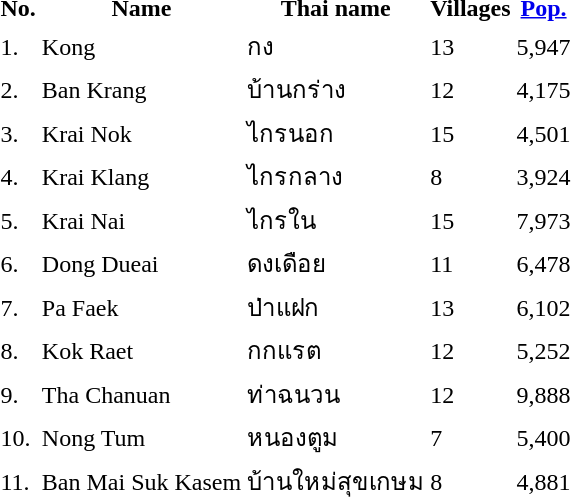<table>
<tr>
<th>No.</th>
<th>Name</th>
<th>Thai name</th>
<th>Villages</th>
<th><a href='#'>Pop.</a></th>
</tr>
<tr>
<td>1.</td>
<td>Kong</td>
<td>กง</td>
<td>13</td>
<td>5,947</td>
<td></td>
</tr>
<tr>
<td>2.</td>
<td>Ban Krang</td>
<td>บ้านกร่าง</td>
<td>12</td>
<td>4,175</td>
<td></td>
</tr>
<tr>
<td>3.</td>
<td>Krai Nok</td>
<td>ไกรนอก</td>
<td>15</td>
<td>4,501</td>
<td></td>
</tr>
<tr>
<td>4.</td>
<td>Krai Klang</td>
<td>ไกรกลาง</td>
<td>8</td>
<td>3,924</td>
<td></td>
</tr>
<tr>
<td>5.</td>
<td>Krai Nai</td>
<td>ไกรใน</td>
<td>15</td>
<td>7,973</td>
<td></td>
</tr>
<tr>
<td>6.</td>
<td>Dong Dueai</td>
<td>ดงเดือย</td>
<td>11</td>
<td>6,478</td>
<td></td>
</tr>
<tr>
<td>7.</td>
<td>Pa Faek</td>
<td>ป่าแฝก</td>
<td>13</td>
<td>6,102</td>
<td></td>
</tr>
<tr>
<td>8.</td>
<td>Kok Raet</td>
<td>กกแรต</td>
<td>12</td>
<td>5,252</td>
<td></td>
</tr>
<tr>
<td>9.</td>
<td>Tha Chanuan</td>
<td>ท่าฉนวน</td>
<td>12</td>
<td>9,888</td>
<td></td>
</tr>
<tr>
<td>10.</td>
<td>Nong Tum</td>
<td>หนองตูม</td>
<td>7</td>
<td>5,400</td>
<td></td>
</tr>
<tr>
<td>11.</td>
<td>Ban Mai Suk Kasem</td>
<td>บ้านใหม่สุขเกษม</td>
<td>8</td>
<td>4,881</td>
<td></td>
</tr>
</table>
